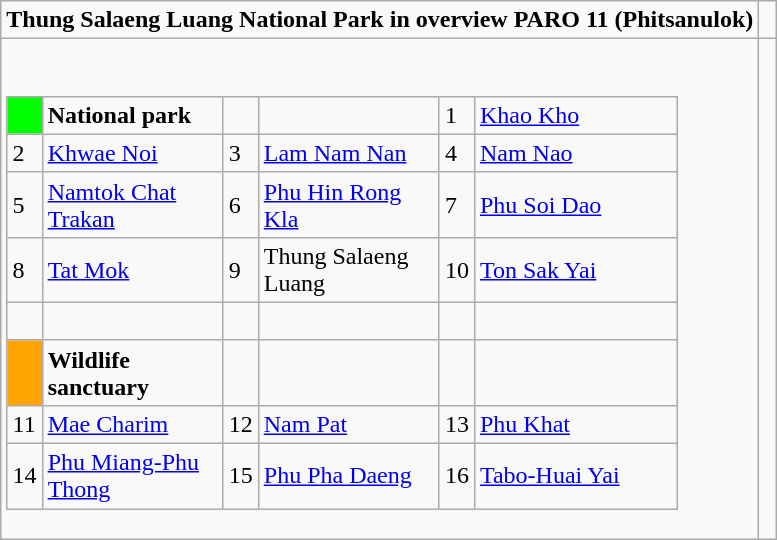<table role="presentation" class="wikitable mw-collapsible mw-collapsed">
<tr>
<td><strong>Thung Salaeng Luang National Park in overview PARO 11 (Phitsanulok)</strong></td>
<td> </td>
</tr>
<tr>
<td><br><table class= "wikitable" style= "width:90%;">
<tr>
<td style="width:3%; background:#00FF00;"> </td>
<td style="width:27%;"><strong>National park</strong></td>
<td style="width:3%;"> </td>
<td style="width:27%;"> </td>
<td style="width:3%;">1</td>
<td><a href='#'>Khao Kho</a></td>
</tr>
<tr>
<td>2</td>
<td><a href='#'>Khwae Noi</a></td>
<td>3</td>
<td><a href='#'>Lam Nam Nan</a></td>
<td>4</td>
<td><a href='#'>Nam Nao</a></td>
</tr>
<tr>
<td>5</td>
<td><a href='#'>Namtok Chat Trakan</a></td>
<td>6</td>
<td><a href='#'>Phu Hin Rong Kla</a></td>
<td>7</td>
<td><a href='#'>Phu Soi Dao</a></td>
</tr>
<tr>
<td>8</td>
<td><a href='#'>Tat Mok</a></td>
<td>9</td>
<td>Thung Salaeng Luang</td>
<td>10</td>
<td><a href='#'>Ton Sak Yai</a></td>
</tr>
<tr>
<td> </td>
<td> </td>
<td> </td>
<td> </td>
<td> </td>
<td> </td>
</tr>
<tr>
<td style="background:#FFA400;"> </td>
<td><strong>Wildlife sanctuary</strong></td>
<td> </td>
<td> </td>
<td> </td>
<td> </td>
</tr>
<tr>
<td>11</td>
<td><a href='#'>Mae Charim</a></td>
<td>12</td>
<td><a href='#'>Nam Pat</a></td>
<td>13</td>
<td><a href='#'>Phu Khat</a></td>
</tr>
<tr>
<td>14</td>
<td><a href='#'>Phu Miang-Phu Thong</a></td>
<td>15</td>
<td><a href='#'>Phu Pha Daeng</a></td>
<td>16</td>
<td><a href='#'>Tabo-Huai Yai</a></td>
</tr>
</table>
</td>
</tr>
</table>
